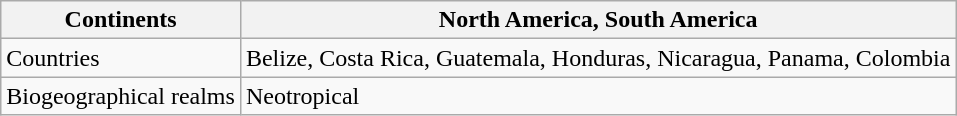<table class="wikitable">
<tr>
<th>Continents</th>
<th>North America, South America</th>
</tr>
<tr>
<td>Countries</td>
<td>Belize, Costa Rica, Guatemala, Honduras, Nicaragua, Panama, Colombia</td>
</tr>
<tr>
<td>Biogeographical realms</td>
<td>Neotropical</td>
</tr>
</table>
